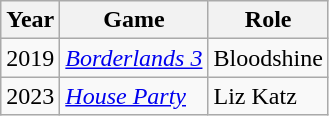<table class="wikitable sortable">
<tr>
<th>Year</th>
<th>Game</th>
<th>Role</th>
</tr>
<tr>
<td>2019</td>
<td><em><a href='#'>Borderlands 3</a></em></td>
<td>Bloodshine</td>
</tr>
<tr>
<td>2023</td>
<td><em><a href='#'>House Party</a></em></td>
<td>Liz Katz</td>
</tr>
</table>
